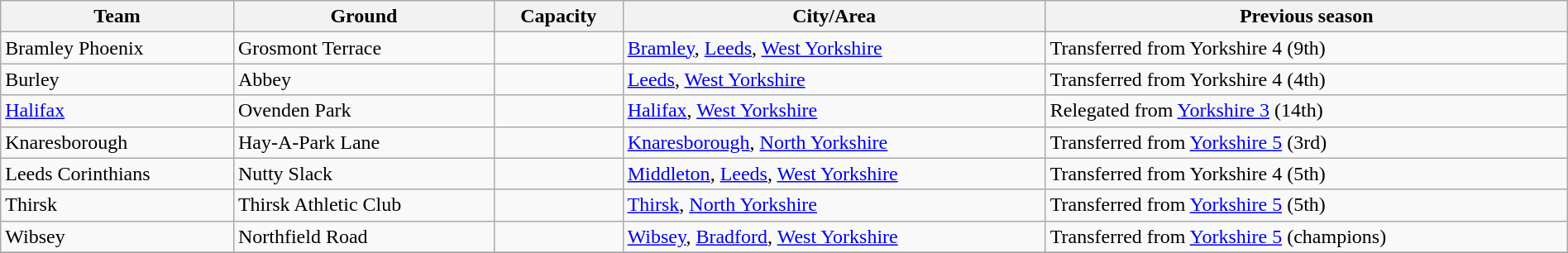<table class="wikitable sortable" width=100%>
<tr>
<th>Team</th>
<th>Ground</th>
<th>Capacity</th>
<th>City/Area</th>
<th>Previous season</th>
</tr>
<tr>
<td>Bramley Phoenix</td>
<td>Grosmont Terrace</td>
<td></td>
<td><a href='#'>Bramley</a>, <a href='#'>Leeds</a>, <a href='#'>West Yorkshire</a></td>
<td>Transferred from Yorkshire 4 (9th)</td>
</tr>
<tr>
<td>Burley</td>
<td>Abbey</td>
<td></td>
<td><a href='#'>Leeds</a>, <a href='#'>West Yorkshire</a></td>
<td>Transferred from Yorkshire 4 (4th)</td>
</tr>
<tr>
<td><a href='#'>Halifax</a></td>
<td>Ovenden Park</td>
<td></td>
<td><a href='#'>Halifax</a>, <a href='#'>West Yorkshire</a></td>
<td>Relegated from <a href='#'>Yorkshire 3</a> (14th)</td>
</tr>
<tr>
<td>Knaresborough</td>
<td>Hay-A-Park Lane</td>
<td></td>
<td><a href='#'>Knaresborough</a>, <a href='#'>North Yorkshire</a></td>
<td>Transferred from <a href='#'>Yorkshire 5</a> (3rd)</td>
</tr>
<tr>
<td>Leeds Corinthians</td>
<td>Nutty Slack</td>
<td></td>
<td><a href='#'>Middleton</a>, <a href='#'>Leeds</a>, <a href='#'>West Yorkshire</a></td>
<td>Transferred from Yorkshire 4 (5th)</td>
</tr>
<tr>
<td>Thirsk</td>
<td>Thirsk Athletic Club</td>
<td></td>
<td><a href='#'>Thirsk</a>, <a href='#'>North Yorkshire</a></td>
<td>Transferred from <a href='#'>Yorkshire 5</a> (5th)</td>
</tr>
<tr>
<td>Wibsey</td>
<td>Northfield Road</td>
<td></td>
<td><a href='#'>Wibsey</a>, <a href='#'>Bradford</a>, <a href='#'>West Yorkshire</a></td>
<td>Transferred from <a href='#'>Yorkshire 5</a> (champions)</td>
</tr>
<tr>
</tr>
</table>
